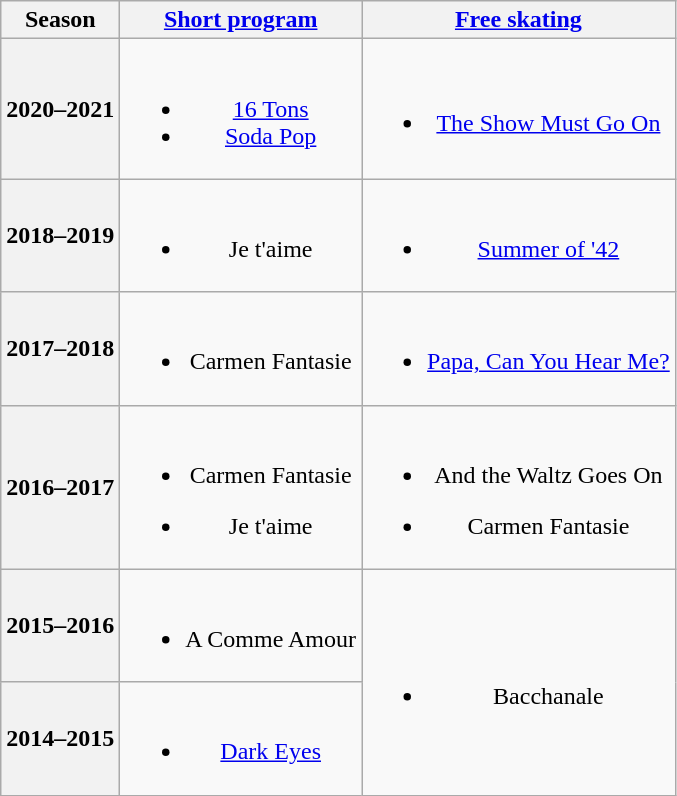<table class=wikitable style=text-align:center>
<tr>
<th>Season</th>
<th><a href='#'>Short program</a></th>
<th><a href='#'>Free skating</a></th>
</tr>
<tr>
<th>2020–2021 <br> </th>
<td><br><ul><li><a href='#'>16 Tons</a> <br></li><li><a href='#'>Soda Pop</a> <br></li></ul></td>
<td><br><ul><li><a href='#'>The Show Must Go On</a> <br> </li></ul></td>
</tr>
<tr>
<th>2018–2019 <br></th>
<td><br><ul><li>Je t'aime <br></li></ul></td>
<td><br><ul><li><a href='#'>Summer of '42</a> <br></li></ul></td>
</tr>
<tr>
<th>2017–2018 <br> </th>
<td><br><ul><li>Carmen Fantasie <br></li></ul></td>
<td><br><ul><li><a href='#'>Papa, Can You Hear Me?</a> <br> </li></ul></td>
</tr>
<tr>
<th>2016–2017 <br> </th>
<td><br><ul><li>Carmen Fantasie <br></li></ul><ul><li>Je t'aime <br></li></ul></td>
<td><br><ul><li>And the Waltz Goes On <br></li></ul><ul><li>Carmen Fantasie <br></li></ul></td>
</tr>
<tr>
<th>2015–2016 <br> </th>
<td><br><ul><li>A Comme Amour <br></li></ul></td>
<td rowspan=2><br><ul><li>Bacchanale <br></li></ul></td>
</tr>
<tr>
<th>2014–2015 <br> </th>
<td><br><ul><li><a href='#'>Dark Eyes</a> <br></li></ul></td>
</tr>
</table>
